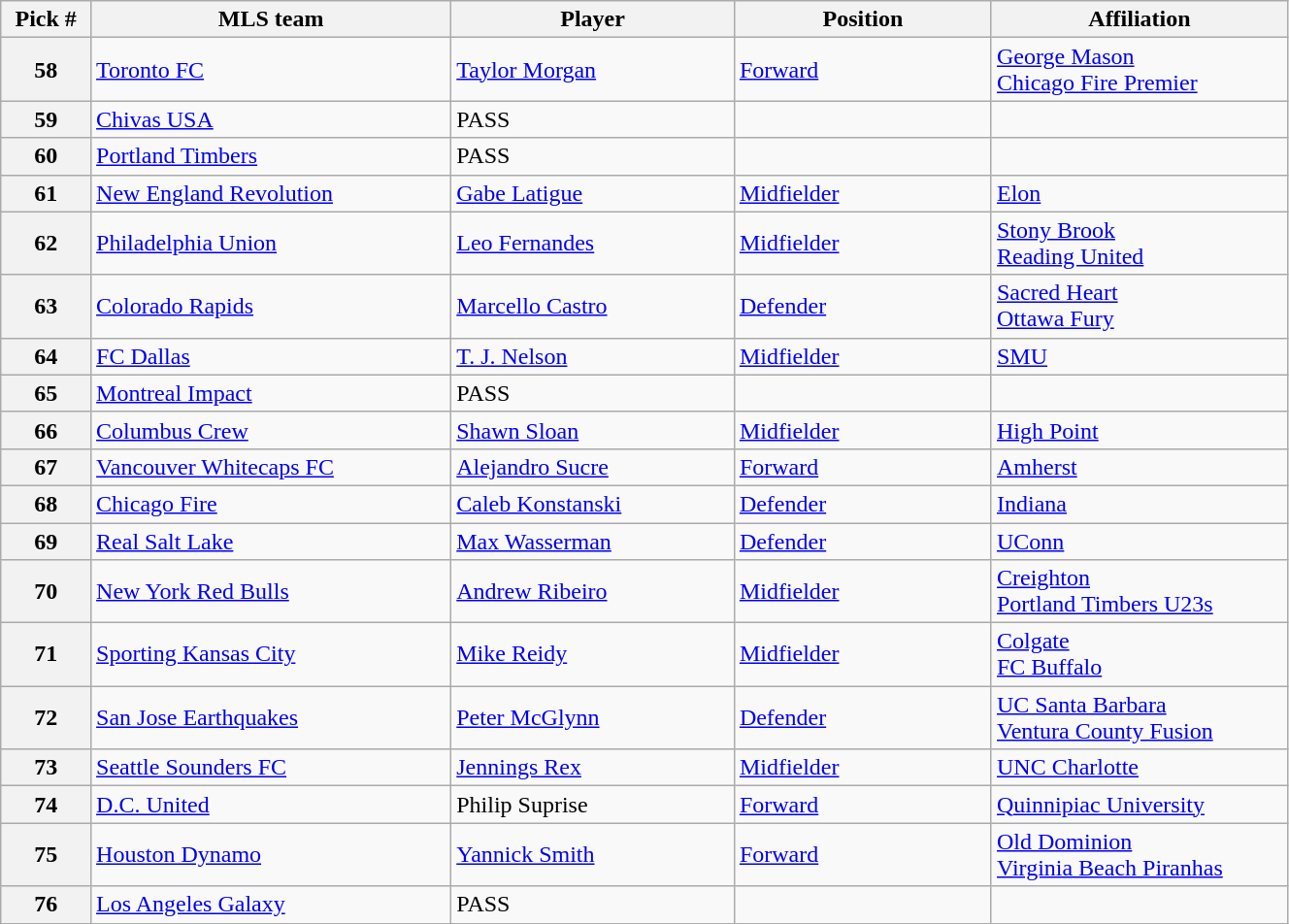<table class="wikitable sortable" style="width:70%">
<tr>
<th width=7%>Pick #</th>
<th width=28%>MLS team</th>
<th width=22%>Player</th>
<th width=20%>Position</th>
<th>Affiliation</th>
</tr>
<tr>
<th>58</th>
<td><a href='#'>Toronto FC</a></td>
<td> <a href='#'>Taylor Morgan</a></td>
<td><a href='#'>Forward</a></td>
<td><a href='#'>George Mason</a><br><a href='#'>Chicago Fire Premier</a></td>
</tr>
<tr>
<th>59</th>
<td><a href='#'>Chivas USA</a></td>
<td>PASS</td>
<td></td>
<td></td>
</tr>
<tr>
<th>60</th>
<td><a href='#'>Portland Timbers</a></td>
<td>PASS</td>
<td></td>
<td></td>
</tr>
<tr>
<th>61</th>
<td><a href='#'>New England Revolution</a></td>
<td> <a href='#'>Gabe Latigue</a></td>
<td><a href='#'>Midfielder</a></td>
<td><a href='#'>Elon</a></td>
</tr>
<tr>
<th>62</th>
<td><a href='#'>Philadelphia Union</a></td>
<td> <a href='#'>Leo Fernandes</a></td>
<td><a href='#'>Midfielder</a></td>
<td><a href='#'>Stony Brook</a><br><a href='#'>Reading United</a></td>
</tr>
<tr>
<th>63</th>
<td><a href='#'>Colorado Rapids</a></td>
<td> <a href='#'>Marcello Castro</a></td>
<td><a href='#'>Defender</a></td>
<td><a href='#'>Sacred Heart</a><br><a href='#'>Ottawa Fury</a></td>
</tr>
<tr>
<th>64</th>
<td><a href='#'>FC Dallas</a></td>
<td> <a href='#'>T. J. Nelson</a></td>
<td><a href='#'>Midfielder</a></td>
<td><a href='#'>SMU</a></td>
</tr>
<tr>
<th>65</th>
<td><a href='#'>Montreal Impact</a></td>
<td>PASS</td>
<td></td>
<td></td>
</tr>
<tr>
<th>66</th>
<td><a href='#'>Columbus Crew</a></td>
<td> <a href='#'>Shawn Sloan</a></td>
<td><a href='#'>Midfielder</a></td>
<td><a href='#'>High Point</a></td>
</tr>
<tr>
<th>67</th>
<td><a href='#'>Vancouver Whitecaps FC</a></td>
<td> <a href='#'>Alejandro Sucre</a></td>
<td><a href='#'>Forward</a></td>
<td><a href='#'>Amherst</a></td>
</tr>
<tr>
<th>68</th>
<td><a href='#'>Chicago Fire</a></td>
<td> <a href='#'>Caleb Konstanski</a></td>
<td><a href='#'>Defender</a></td>
<td><a href='#'>Indiana</a></td>
</tr>
<tr>
<th>69</th>
<td><a href='#'>Real Salt Lake</a></td>
<td> <a href='#'>Max Wasserman</a></td>
<td><a href='#'>Defender</a></td>
<td><a href='#'>UConn</a></td>
</tr>
<tr>
<th>70</th>
<td><a href='#'>New York Red Bulls</a></td>
<td> <a href='#'>Andrew Ribeiro</a></td>
<td><a href='#'>Midfielder</a></td>
<td><a href='#'>Creighton</a><br><a href='#'>Portland Timbers U23s</a></td>
</tr>
<tr>
<th>71</th>
<td><a href='#'>Sporting Kansas City</a></td>
<td> <a href='#'>Mike Reidy</a></td>
<td><a href='#'>Midfielder</a></td>
<td><a href='#'>Colgate</a><br><a href='#'>FC Buffalo</a></td>
</tr>
<tr>
<th>72</th>
<td><a href='#'>San Jose Earthquakes</a></td>
<td> <a href='#'>Peter McGlynn</a></td>
<td><a href='#'>Defender</a></td>
<td><a href='#'>UC Santa Barbara</a><br><a href='#'>Ventura County Fusion</a></td>
</tr>
<tr>
<th>73</th>
<td><a href='#'>Seattle Sounders FC</a></td>
<td> <a href='#'>Jennings Rex</a></td>
<td><a href='#'>Midfielder</a></td>
<td><a href='#'>UNC Charlotte</a></td>
</tr>
<tr>
<th>74</th>
<td><a href='#'>D.C. United</a></td>
<td> Philip Suprise</td>
<td><a href='#'>Forward</a></td>
<td><a href='#'>Quinnipiac University</a></td>
</tr>
<tr>
<th>75</th>
<td><a href='#'>Houston Dynamo</a></td>
<td> <a href='#'>Yannick Smith</a></td>
<td><a href='#'>Forward</a></td>
<td><a href='#'>Old Dominion</a><br><a href='#'>Virginia Beach Piranhas</a></td>
</tr>
<tr>
<th>76</th>
<td><a href='#'>Los Angeles Galaxy</a></td>
<td>PASS</td>
<td></td>
<td></td>
</tr>
</table>
